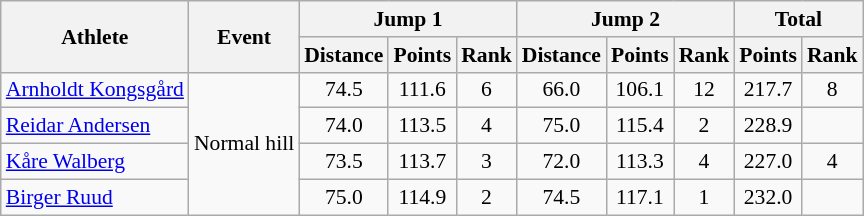<table class="wikitable" style="font-size:90%">
<tr>
<th rowspan="2">Athlete</th>
<th rowspan="2">Event</th>
<th colspan="3">Jump 1</th>
<th colspan="3">Jump 2</th>
<th colspan="2">Total</th>
</tr>
<tr>
<th>Distance</th>
<th>Points</th>
<th>Rank</th>
<th>Distance</th>
<th>Points</th>
<th>Rank</th>
<th>Points</th>
<th>Rank</th>
</tr>
<tr>
<td><a href='#'>Arnholdt Kongsgård</a></td>
<td rowspan="4">Normal hill</td>
<td align="center">74.5</td>
<td align="center">111.6</td>
<td align="center">6</td>
<td align="center">66.0</td>
<td align="center">106.1</td>
<td align="center">12</td>
<td align="center">217.7</td>
<td align="center">8</td>
</tr>
<tr>
<td><a href='#'>Reidar Andersen</a></td>
<td align="center">74.0</td>
<td align="center">113.5</td>
<td align="center">4</td>
<td align="center">75.0</td>
<td align="center">115.4</td>
<td align="center">2</td>
<td align="center">228.9</td>
<td align="center"></td>
</tr>
<tr>
<td><a href='#'>Kåre Walberg</a></td>
<td align="center">73.5</td>
<td align="center">113.7</td>
<td align="center">3</td>
<td align="center">72.0</td>
<td align="center">113.3</td>
<td align="center">4</td>
<td align="center">227.0</td>
<td align="center">4</td>
</tr>
<tr>
<td><a href='#'>Birger Ruud</a></td>
<td align="center">75.0</td>
<td align="center">114.9</td>
<td align="center">2</td>
<td align="center">74.5</td>
<td align="center">117.1</td>
<td align="center">1</td>
<td align="center">232.0</td>
<td align="center"></td>
</tr>
</table>
